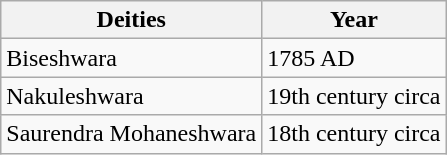<table class="wikitable sortable mw-collapsible mw-collapsed">
<tr>
<th>Deities</th>
<th>Year</th>
</tr>
<tr>
<td>Biseshwara</td>
<td>1785 AD</td>
</tr>
<tr>
<td>Nakuleshwara</td>
<td>19th century circa</td>
</tr>
<tr>
<td>Saurendra Mohaneshwara</td>
<td>18th century circa</td>
</tr>
</table>
